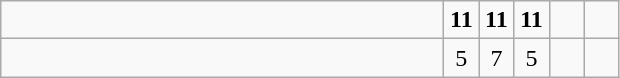<table class="wikitable">
<tr>
<td style="width:18em"></td>
<td align=center style="width:1em"><strong>11</strong></td>
<td align=center style="width:1em"><strong>11</strong></td>
<td align=center style="width:1em"><strong>11</strong></td>
<td align=center style="width:1em"></td>
<td align=center style="width:1em"></td>
</tr>
<tr>
<td style="width:18em"></td>
<td align=center style="width:1em">5</td>
<td align=center style="width:1em">7</td>
<td align=center style="width:1em">5</td>
<td align=center style="width:1em"></td>
<td align=center style="width:1em"></td>
</tr>
</table>
